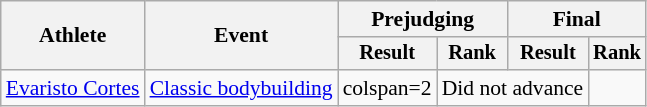<table class=wikitable style="font-size:90%">
<tr>
<th rowspan="2">Athlete</th>
<th rowspan="2">Event</th>
<th colspan="2">Prejudging</th>
<th colspan="2">Final</th>
</tr>
<tr style="font-size:95%">
<th>Result</th>
<th>Rank</th>
<th>Result</th>
<th>Rank</th>
</tr>
<tr align=center>
<td align=left><a href='#'>Evaristo Cortes</a></td>
<td align=left><a href='#'>Classic bodybuilding</a></td>
<td>colspan=2 </td>
<td colspan=2>Did not advance</td>
</tr>
</table>
